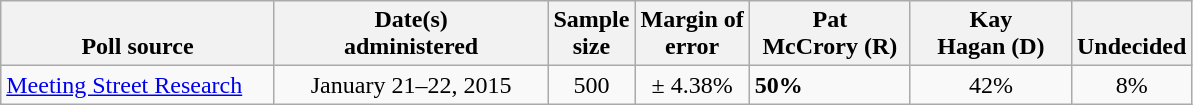<table class="wikitable">
<tr valign= bottom>
<th style="width:175px;">Poll source</th>
<th style="width:175px;">Date(s)<br>administered</th>
<th class=small>Sample<br>size</th>
<th class=small>Margin of<br>error</th>
<th style="width:100px;">Pat<br>McCrory (R)</th>
<th style="width:100px;">Kay<br>Hagan (D)</th>
<th>Undecided</th>
</tr>
<tr>
<td><a href='#'>Meeting Street Research</a></td>
<td align=center>January 21–22, 2015</td>
<td align=center>500</td>
<td align=center>± 4.38%</td>
<td><strong>50%</strong></td>
<td align=center>42%</td>
<td align=center>8%</td>
</tr>
</table>
